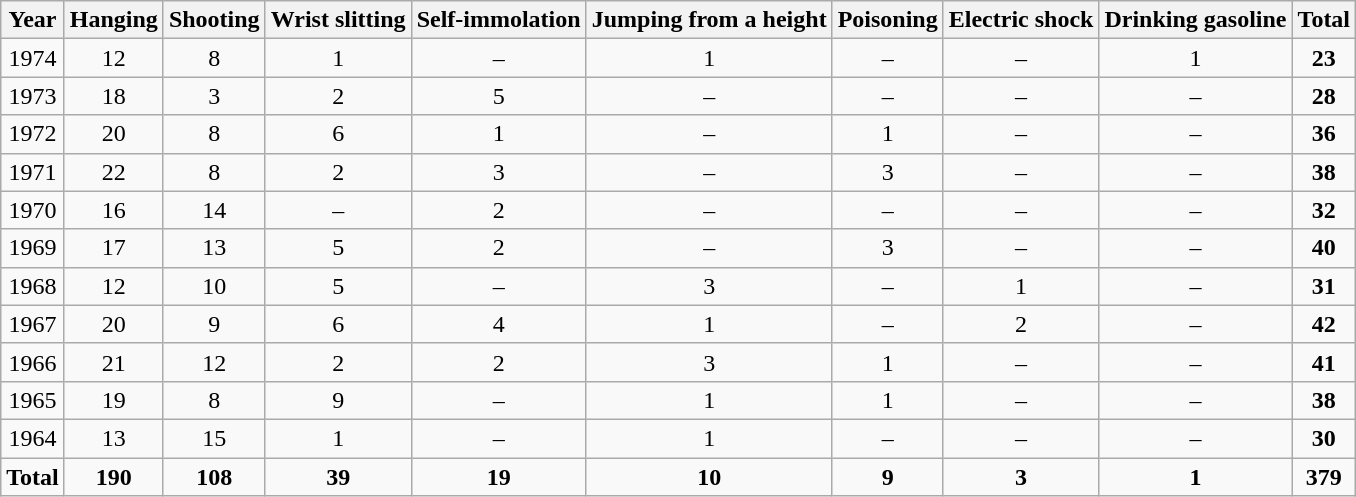<table class="wikitable sortable" style="text-align: center;">
<tr>
<th>Year</th>
<th>Hanging</th>
<th>Shooting</th>
<th>Wrist slitting</th>
<th>Self-immolation</th>
<th>Jumping from a height</th>
<th>Poisoning</th>
<th>Electric shock</th>
<th>Drinking gasoline</th>
<th><strong>Total</strong></th>
</tr>
<tr>
<td>1974</td>
<td>12</td>
<td>8</td>
<td>1</td>
<td>–</td>
<td>1</td>
<td>–</td>
<td>–</td>
<td>1</td>
<td><strong>23</strong></td>
</tr>
<tr>
<td>1973</td>
<td>18</td>
<td>3</td>
<td>2</td>
<td>5</td>
<td>–</td>
<td>–</td>
<td>–</td>
<td>–</td>
<td><strong>28</strong></td>
</tr>
<tr>
<td>1972</td>
<td>20</td>
<td>8</td>
<td>6</td>
<td>1</td>
<td>–</td>
<td>1</td>
<td>–</td>
<td>–</td>
<td><strong>36</strong></td>
</tr>
<tr>
<td>1971</td>
<td>22</td>
<td>8</td>
<td>2</td>
<td>3</td>
<td>–</td>
<td>3</td>
<td>–</td>
<td>–</td>
<td><strong>38</strong></td>
</tr>
<tr>
<td>1970</td>
<td>16</td>
<td>14</td>
<td>–</td>
<td>2</td>
<td>–</td>
<td>–</td>
<td>–</td>
<td>–</td>
<td><strong>32</strong></td>
</tr>
<tr>
<td>1969</td>
<td>17</td>
<td>13</td>
<td>5</td>
<td>2</td>
<td>–</td>
<td>3</td>
<td>–</td>
<td>–</td>
<td><strong>40</strong></td>
</tr>
<tr>
<td>1968</td>
<td>12</td>
<td>10</td>
<td>5</td>
<td>–</td>
<td>3</td>
<td>–</td>
<td>1</td>
<td>–</td>
<td><strong>31</strong></td>
</tr>
<tr>
<td>1967</td>
<td>20</td>
<td>9</td>
<td>6</td>
<td>4</td>
<td>1</td>
<td>–</td>
<td>2</td>
<td>–</td>
<td><strong>42</strong></td>
</tr>
<tr>
<td>1966</td>
<td>21</td>
<td>12</td>
<td>2</td>
<td>2</td>
<td>3</td>
<td>1</td>
<td>–</td>
<td>–</td>
<td><strong>41</strong></td>
</tr>
<tr>
<td>1965</td>
<td>19</td>
<td>8</td>
<td>9</td>
<td>–</td>
<td>1</td>
<td>1</td>
<td>–</td>
<td>–</td>
<td><strong>38</strong></td>
</tr>
<tr>
<td>1964</td>
<td>13</td>
<td>15</td>
<td>1</td>
<td>–</td>
<td>1</td>
<td>–</td>
<td>–</td>
<td>–</td>
<td><strong>30</strong></td>
</tr>
<tr>
<td><strong>Total</strong></td>
<td><strong>190</strong></td>
<td><strong>108</strong></td>
<td><strong>39</strong></td>
<td><strong>19</strong></td>
<td><strong>10</strong></td>
<td><strong>9</strong></td>
<td><strong>3</strong></td>
<td><strong>1</strong></td>
<td><strong>379</strong></td>
</tr>
</table>
